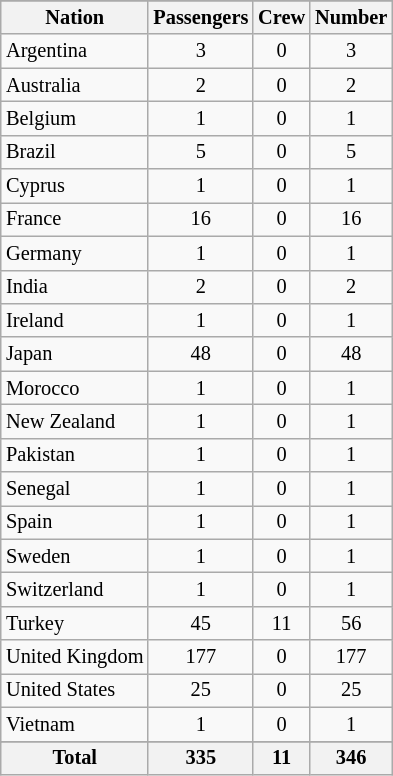<table class="sortable wikitable" style="font-size:85%; margin:0 0 0.5em 1em; float:right;">
<tr>
</tr>
<tr>
<th>Nation</th>
<th>Passengers</th>
<th>Crew</th>
<th>Number</th>
</tr>
<tr>
<td>Argentina</td>
<td style="text-align:center;">3</td>
<td style="text-align:center;">0</td>
<td style="text-align:center;">3</td>
</tr>
<tr>
<td>Australia</td>
<td style="text-align:center;">2</td>
<td style="text-align:center;">0</td>
<td style="text-align:center;">2</td>
</tr>
<tr>
<td>Belgium</td>
<td style="text-align:center;">1</td>
<td style="text-align:center;">0</td>
<td style="text-align:center;">1</td>
</tr>
<tr>
<td>Brazil</td>
<td style="text-align:center;">5</td>
<td style="text-align:center;">0</td>
<td style="text-align:center;">5</td>
</tr>
<tr>
<td>Cyprus</td>
<td style="text-align:center;">1</td>
<td style="text-align:center;">0</td>
<td style="text-align:center;">1</td>
</tr>
<tr>
<td>France</td>
<td style="text-align:center;">16</td>
<td style="text-align:center;">0</td>
<td style="text-align:center;">16</td>
</tr>
<tr>
<td>Germany</td>
<td style="text-align:center;">1</td>
<td style="text-align:center;">0</td>
<td style="text-align:center;">1</td>
</tr>
<tr>
<td>India</td>
<td style="text-align:center;">2</td>
<td style="text-align:center;">0</td>
<td style="text-align:center;">2</td>
</tr>
<tr>
<td>Ireland</td>
<td style="text-align:center;">1</td>
<td style="text-align:center;">0</td>
<td style="text-align:center;">1</td>
</tr>
<tr>
<td>Japan</td>
<td style="text-align:center;">48</td>
<td style="text-align:center;">0</td>
<td style="text-align:center;">48</td>
</tr>
<tr>
<td>Morocco</td>
<td style="text-align:center;">1</td>
<td style="text-align:center;">0</td>
<td style="text-align:center;">1</td>
</tr>
<tr>
<td>New Zealand</td>
<td style="text-align:center;">1</td>
<td style="text-align:center;">0</td>
<td style="text-align:center;">1</td>
</tr>
<tr>
<td>Pakistan</td>
<td style="text-align:center;">1</td>
<td style="text-align:center;">0</td>
<td style="text-align:center;">1</td>
</tr>
<tr>
<td>Senegal</td>
<td style="text-align:center;">1</td>
<td style="text-align:center;">0</td>
<td style="text-align:center;">1</td>
</tr>
<tr>
<td>Spain</td>
<td style="text-align:center;">1</td>
<td style="text-align:center;">0</td>
<td style="text-align:center;">1</td>
</tr>
<tr>
<td>Sweden</td>
<td style="text-align:center;">1</td>
<td style="text-align:center;">0</td>
<td style="text-align:center;">1</td>
</tr>
<tr>
<td>Switzerland</td>
<td style="text-align:center;">1</td>
<td style="text-align:center;">0</td>
<td style="text-align:center;">1</td>
</tr>
<tr>
<td>Turkey</td>
<td style="text-align:center;">45</td>
<td style="text-align:center;">11</td>
<td style="text-align:center;">56</td>
</tr>
<tr>
<td>United Kingdom</td>
<td style="text-align:center;">177</td>
<td style="text-align:center;">0</td>
<td style="text-align:center;">177</td>
</tr>
<tr>
<td>United States</td>
<td style="text-align:center;">25</td>
<td style="text-align:center;">0</td>
<td style="text-align:center;">25</td>
</tr>
<tr>
<td>Vietnam</td>
<td style="text-align:center;">1</td>
<td style="text-align:center;">0</td>
<td style="text-align:center;">1</td>
</tr>
<tr>
</tr>
<tr style="font-weight:bold;">
<th data-sort-value="zzz">Total</th>
<th>335</th>
<th>11</th>
<th style="text-align:center;">346</th>
</tr>
</table>
